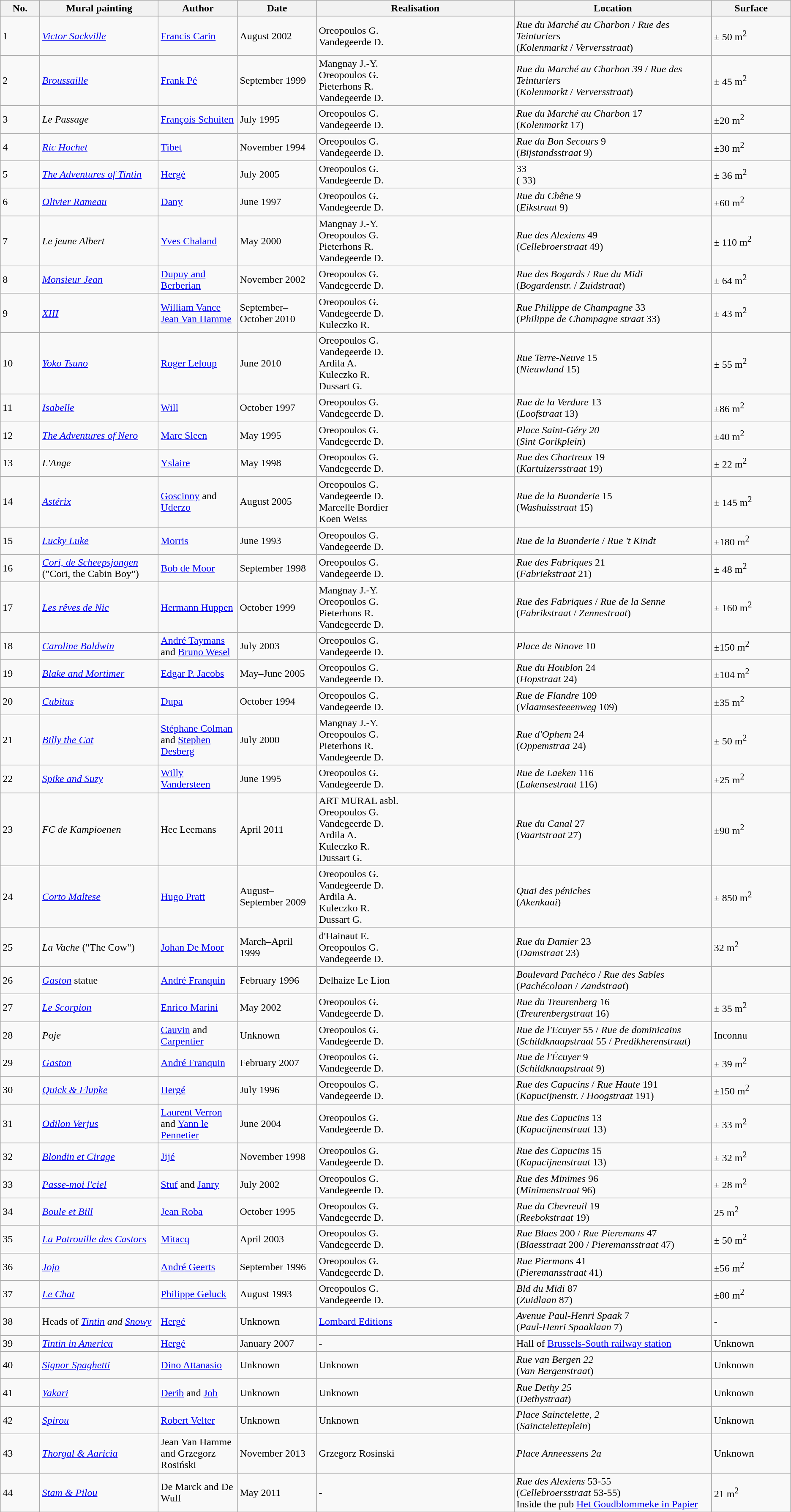<table class="wikitable">
<tr>
<th width=5%>No.</th>
<th width=15%>Mural painting</th>
<th width=10%>Author</th>
<th width=10%>Date</th>
<th width=25%>Realisation</th>
<th width=25%>Location</th>
<th width=10%>Surface</th>
</tr>
<tr ------------------------------------------------------------------------------------------------------------------>
<td>1</td>
<td><em><a href='#'>Victor Sackville</a></em></td>
<td><a href='#'>Francis Carin</a></td>
<td>August 2002</td>
<td>Oreopoulos G.<br>Vandegeerde D.</td>
<td><em>Rue du Marché au Charbon</em> / <em>Rue des Teinturiers</em><br>(<em>Kolenmarkt</em> / <em>Verversstraat</em>)</td>
<td>± 50 m<sup>2</sup></td>
</tr>
<tr ------------------------------------------------------------------------------------------------------------------>
<td>2</td>
<td><em><a href='#'>Broussaille</a></em></td>
<td><a href='#'>Frank Pé</a></td>
<td>September 1999</td>
<td>Mangnay J.-Y.<br>Oreopoulos G.<br>Pieterhons R.<br>Vandegeerde D.</td>
<td><em>Rue du Marché au Charbon 39</em> / <em>Rue des Teinturiers</em><br>(<em>Kolenmarkt</em> / <em>Verversstraat</em>)</td>
<td>± 45 m<sup>2</sup></td>
</tr>
<tr ------------------------------------------------------------------------------------------------------------------>
<td>3</td>
<td><em>Le Passage</em></td>
<td><a href='#'>François Schuiten</a></td>
<td>July 1995</td>
<td>Oreopoulos G.<br>Vandegeerde D.</td>
<td><em>Rue du Marché au Charbon</em> 17<br>(<em>Kolenmarkt</em> 17)</td>
<td>±20 m<sup>2</sup></td>
</tr>
<tr ------------------------------------------------------------------------------------------------------------------>
<td>4</td>
<td><em><a href='#'>Ric Hochet</a></em></td>
<td><a href='#'>Tibet</a></td>
<td>November 1994</td>
<td>Oreopoulos G.<br>Vandegeerde D.</td>
<td><em>Rue du Bon Secours</em> 9<br>(<em>Bijstandsstraat</em> 9)</td>
<td>±30 m<sup>2</sup></td>
</tr>
<tr ------------------------------------------------------------------------------------------------------------------>
<td>5</td>
<td><em><a href='#'>The Adventures of Tintin</a></em></td>
<td><a href='#'>Hergé</a></td>
<td>July 2005</td>
<td>Oreopoulos G.<br>Vandegeerde D.</td>
<td><em></em> 33<br>(<em></em> 33)</td>
<td>± 36 m<sup>2</sup></td>
</tr>
<tr ------------------------------------------------------------------------------------------------------------------>
<td>6</td>
<td><em><a href='#'>Olivier Rameau</a></em></td>
<td><a href='#'>Dany</a></td>
<td>June 1997</td>
<td>Oreopoulos G.<br>Vandegeerde D.</td>
<td><em>Rue du Chêne</em> 9<br>(<em>Eikstraat</em> 9)</td>
<td>±60 m<sup>2</sup></td>
</tr>
<tr ------------------------------------------------------------------------------------------------------------------>
<td>7</td>
<td><em>Le jeune Albert</em></td>
<td><a href='#'>Yves Chaland</a></td>
<td>May 2000</td>
<td>Mangnay J.-Y.<br>Oreopoulos G.<br>Pieterhons R.<br>Vandegeerde D.</td>
<td><em>Rue des Alexiens</em> 49<br>(<em>Cellebroerstraat</em> 49)</td>
<td>± 110 m<sup>2</sup></td>
</tr>
<tr ------------------------------------------------------------------------------------------------------------------>
<td>8</td>
<td><em><a href='#'>Monsieur Jean</a></em></td>
<td><a href='#'>Dupuy and Berberian</a></td>
<td>November 2002</td>
<td>Oreopoulos G.<br>Vandegeerde D.</td>
<td><em>Rue des Bogards</em> / <em>Rue du Midi</em><br>(<em>Bogardenstr.</em> / <em>Zuidstraat</em>)</td>
<td>± 64 m<sup>2</sup></td>
</tr>
<tr ------------------------------------------------------------------------------------------------------------------>
<td>9</td>
<td><em><a href='#'>XIII</a></em></td>
<td><a href='#'>William Vance</a><br><a href='#'>Jean Van Hamme</a></td>
<td>September–October 2010</td>
<td>Oreopoulos G.<br>Vandegeerde D.<br>Kuleczko R.</td>
<td><em>Rue Philippe de Champagne</em> 33<br>(<em>Philippe de Champagne straat</em> 33)</td>
<td>± 43 m<sup>2</sup></td>
</tr>
<tr ------------------------------------------------------------------------------------------------------------------>
<td>10</td>
<td><em><a href='#'>Yoko Tsuno</a></em></td>
<td><a href='#'>Roger Leloup</a></td>
<td>June  2010</td>
<td>Oreopoulos G.<br>Vandegeerde D.<br>Ardila A.<br>Kuleczko R.<br>Dussart G.</td>
<td><em>Rue Terre-Neuve</em> 15<br>(<em>Nieuwland</em> 15)</td>
<td>± 55 m<sup>2</sup></td>
</tr>
<tr ------------------------------------------------------------------------------------------------------------------>
<td>11</td>
<td><em><a href='#'>Isabelle</a></em></td>
<td><a href='#'>Will</a></td>
<td>October 1997</td>
<td>Oreopoulos G.<br>Vandegeerde D.</td>
<td><em>Rue de la Verdure</em> 13<br>(<em>Loofstraat</em> 13)</td>
<td>±86 m<sup>2</sup></td>
</tr>
<tr ------------------------------------------------------------------------------------------------------------------>
<td>12</td>
<td><em><a href='#'>The Adventures of Nero</a></em></td>
<td><a href='#'>Marc Sleen</a></td>
<td>May 1995</td>
<td>Oreopoulos G.<br>Vandegeerde D.</td>
<td><em>Place Saint-Géry 20</em><br>(<em>Sint Gorikplein</em>)</td>
<td>±40 m<sup>2</sup></td>
</tr>
<tr ------------------------------------------------------------------------------------------------------------------>
<td>13</td>
<td><em>L'Ange</em></td>
<td><a href='#'>Yslaire</a></td>
<td>May 1998</td>
<td>Oreopoulos G.<br>Vandegeerde D.</td>
<td><em>Rue des Chartreux</em> 19<br>(<em>Kartuizersstraat</em> 19)</td>
<td>± 22 m<sup>2</sup></td>
</tr>
<tr ------------------------------------------------------------------------------------------------------------------>
<td>14</td>
<td><em><a href='#'>Astérix</a></em></td>
<td><a href='#'>Goscinny</a> and <a href='#'>Uderzo</a></td>
<td>August 2005</td>
<td>Oreopoulos G.<br>Vandegeerde D.<br>Marcelle Bordier<br>Koen Weiss</td>
<td><em>Rue de la Buanderie</em> 15<br>(<em>Washuisstraat</em> 15)</td>
<td>± 145 m<sup>2</sup></td>
</tr>
<tr ------------------------------------------------------------------------------------------------------------------>
<td>15</td>
<td><em><a href='#'>Lucky Luke</a></em></td>
<td><a href='#'>Morris</a></td>
<td>June 1993</td>
<td>Oreopoulos G.<br>Vandegeerde D.</td>
<td><em>Rue de la Buanderie</em> / <em>Rue 't Kindt</em></td>
<td>±180 m<sup>2</sup></td>
</tr>
<tr ------------------------------------------------------------------------------------------------------------------>
<td>16</td>
<td><em><a href='#'>Cori, de Scheepsjongen</a></em> ("Cori, the Cabin Boy")</td>
<td><a href='#'>Bob de Moor</a></td>
<td>September 1998</td>
<td>Oreopoulos G.<br>Vandegeerde D.</td>
<td><em>Rue des Fabriques</em> 21<br>(<em>Fabriekstraat</em> 21)</td>
<td>± 48 m<sup>2</sup></td>
</tr>
<tr ------------------------------------------------------------------------------------------------------------------>
<td>17</td>
<td><em><a href='#'>Les rêves de Nic</a></em></td>
<td><a href='#'>Hermann Huppen</a></td>
<td>October 1999</td>
<td>Mangnay J.-Y.<br>Oreopoulos G.<br>Pieterhons R.<br>Vandegeerde D.</td>
<td><em>Rue des Fabriques</em> / <em>Rue de la Senne</em><br>(<em>Fabrikstraat</em> / <em>Zennestraat</em>)</td>
<td>± 160 m<sup>2</sup></td>
</tr>
<tr ------------------------------------------------------------------------------------------------------------------>
<td>18</td>
<td><em><a href='#'>Caroline Baldwin</a></em></td>
<td><a href='#'>André Taymans</a> and <a href='#'>Bruno Wesel</a></td>
<td>July 2003</td>
<td>Oreopoulos G.<br>Vandegeerde D.</td>
<td><em>Place de Ninove</em> 10<br></td>
<td>±150 m<sup>2</sup></td>
</tr>
<tr ------------------------------------------------------------------------------------------------------------------>
<td>19</td>
<td><em><a href='#'>Blake and Mortimer</a></em></td>
<td><a href='#'>Edgar P. Jacobs</a></td>
<td>May–June 2005</td>
<td>Oreopoulos G.<br>Vandegeerde D.</td>
<td><em>Rue du Houblon</em> 24<br>(<em>Hopstraat</em> 24)</td>
<td>±104 m<sup>2</sup></td>
</tr>
<tr ------------------------------------------------------------------------------------------------------------------>
<td>20</td>
<td><em><a href='#'>Cubitus</a></em></td>
<td><a href='#'>Dupa</a></td>
<td>October 1994</td>
<td>Oreopoulos G.<br>Vandegeerde D.</td>
<td><em>Rue de Flandre</em> 109<br>(<em>Vlaamsesteeenweg</em> 109)</td>
<td>±35 m<sup>2</sup></td>
</tr>
<tr ------------------------------------------------------------------------------------------------------------------>
<td>21</td>
<td><em><a href='#'>Billy the Cat</a></em></td>
<td><a href='#'>Stéphane Colman</a> and <a href='#'>Stephen Desberg</a></td>
<td>July 2000</td>
<td>Mangnay J.-Y.<br>Oreopoulos G.<br>Pieterhons R.<br>Vandegeerde D.</td>
<td><em>Rue d'Ophem</em> 24<br>(<em>Oppemstraa</em> 24)</td>
<td>± 50 m<sup>2</sup></td>
</tr>
<tr ------------------------------------------------------------------------------------------------------------------>
<td>22</td>
<td><em><a href='#'>Spike and Suzy</a></em></td>
<td><a href='#'>Willy Vandersteen</a></td>
<td>June 1995</td>
<td>Oreopoulos G.<br>Vandegeerde D.</td>
<td><em>Rue de Laeken</em> 116<br>(<em>Lakensestraat</em> 116)</td>
<td>±25 m<sup>2</sup></td>
</tr>
<tr ------------------------------------------------------------------------------------------------------------------>
<td>23</td>
<td><em>FC de Kampioenen</em></td>
<td>Hec Leemans</td>
<td>April 2011</td>
<td>ART MURAL asbl.<br>Oreopoulos G.<br>Vandegeerde D.<br>Ardila A.<br>Kuleczko R.<br>Dussart G.</td>
<td><em>Rue du Canal</em> 27<br>(<em>Vaartstraat</em> 27)</td>
<td>±90 m<sup>2</sup></td>
</tr>
<tr ------------------------------------------------------------------------------------------------------------------>
<td>24</td>
<td><em><a href='#'>Corto Maltese</a></em></td>
<td><a href='#'>Hugo Pratt</a></td>
<td>August–September 2009</td>
<td>Oreopoulos G.<br>Vandegeerde D.<br>Ardila A.<br>Kuleczko R.<br>Dussart G.</td>
<td><em>Quai des péniches</em><br>(<em>Akenkaai</em>)</td>
<td>± 850 m<sup>2</sup></td>
</tr>
<tr ------------------------------------------------------------------------------------------------------------------>
<td>25</td>
<td><em>La Vache</em> ("The Cow")</td>
<td><a href='#'>Johan De Moor</a></td>
<td>March–April 1999</td>
<td>d'Hainaut E.<br>Oreopoulos G.<br>Vandegeerde D.</td>
<td><em>Rue du Damier</em> 23<br>(<em>Damstraat</em> 23)</td>
<td>32 m<sup>2</sup></td>
</tr>
<tr ------------------------------------------------------------------------------------------------------------------>
<td>26</td>
<td><em><a href='#'>Gaston</a></em> statue</td>
<td><a href='#'>André Franquin</a></td>
<td>February 1996</td>
<td>Delhaize Le Lion</td>
<td><em>Boulevard Pachéco</em> / <em>Rue des Sables</em><br>(<em>Pachécolaan</em> / <em>Zandstraat</em>)</td>
</tr>
<tr ------------------------------------------------------------------------------------------------------------------>
<td>27</td>
<td><em><a href='#'>Le Scorpion</a></em></td>
<td><a href='#'>Enrico Marini</a></td>
<td>May 2002</td>
<td>Oreopoulos G.<br>Vandegeerde D.</td>
<td><em>Rue du Treurenberg</em> 16<br>(<em>Treurenbergstraat</em> 16)</td>
<td>± 35 m<sup>2</sup></td>
</tr>
<tr ------------------------------------------------------------------------------------------------------------------>
<td>28</td>
<td><em>Poje</em></td>
<td><a href='#'>Cauvin</a> and <a href='#'>Carpentier</a></td>
<td>Unknown</td>
<td>Oreopoulos G.<br>Vandegeerde D.</td>
<td><em>Rue de l'Ecuyer</em> 55 / <em>Rue de dominicains</em><br>(<em>Schildknaapstraat</em> 55 / <em>Predikherenstraat</em>)</td>
<td>Inconnu</td>
</tr>
<tr ------------------------------------------------------------------------------------------------------------------>
<td>29</td>
<td><em><a href='#'>Gaston</a></em></td>
<td><a href='#'>André Franquin</a></td>
<td>February 2007</td>
<td>Oreopoulos G.<br>Vandegeerde D.</td>
<td><em>Rue de l'Écuyer</em> 9<br>(<em>Schildknaapstraat</em> 9)</td>
<td>± 39 m<sup>2</sup></td>
</tr>
<tr ------------------------------------------------------------------------------------------------------------------>
<td>30</td>
<td><em><a href='#'>Quick & Flupke</a></em></td>
<td><a href='#'>Hergé</a></td>
<td>July 1996</td>
<td>Oreopoulos G.<br>Vandegeerde D.</td>
<td><em>Rue des Capucins</em> / <em>Rue Haute</em> 191<br>(<em>Kapucijnenstr.</em> / <em>Hoogstraat</em> 191)</td>
<td>±150 m<sup>2</sup></td>
</tr>
<tr ------------------------------------------------------------------------------------------------------------------>
<td>31</td>
<td><em><a href='#'>Odilon Verjus</a></em></td>
<td><a href='#'>Laurent Verron</a> and <a href='#'>Yann le Pennetier</a></td>
<td>June 2004</td>
<td>Oreopoulos G.<br>Vandegeerde D.</td>
<td><em>Rue des Capucins</em> 13<br>(<em>Kapucijnenstraat</em> 13)</td>
<td>± 33 m<sup>2</sup></td>
</tr>
<tr ------------------------------------------------------------------------------------------------------------------>
<td>32</td>
<td><em><a href='#'>Blondin et Cirage</a></em></td>
<td><a href='#'>Jijé</a></td>
<td>November 1998</td>
<td>Oreopoulos G.<br>Vandegeerde D.</td>
<td><em>Rue des Capucins</em> 15<br>(<em>Kapucijnenstraat</em> 13)</td>
<td>± 32 m<sup>2</sup></td>
</tr>
<tr ------------------------------------------------------------------------------------------------------------------>
<td>33</td>
<td><em><a href='#'>Passe-moi l'ciel</a></em></td>
<td><a href='#'>Stuf</a> and <a href='#'>Janry</a></td>
<td>July 2002</td>
<td>Oreopoulos G.<br>Vandegeerde D.</td>
<td><em>Rue des Minimes</em> 96<br>(<em>Minimenstraat</em> 96)</td>
<td>± 28 m<sup>2</sup></td>
</tr>
<tr ------------------------------------------------------------------------------------------------------------------>
<td>34</td>
<td><em><a href='#'>Boule et Bill</a></em></td>
<td><a href='#'>Jean Roba</a></td>
<td>October 1995</td>
<td>Oreopoulos G.<br>Vandegeerde D.</td>
<td><em>Rue du Chevreuil</em> 19<br>(<em>Reebokstraat</em> 19)</td>
<td>25 m<sup>2</sup></td>
</tr>
<tr ------------------------------------------------------------------------------------------------------------------>
<td>35</td>
<td><em><a href='#'>La Patrouille des Castors</a></em></td>
<td><a href='#'>Mitacq</a></td>
<td>April 2003</td>
<td>Oreopoulos G.<br>Vandegeerde D.</td>
<td><em>Rue Blaes</em> 200 / <em>Rue Pieremans</em> 47<br>(<em>Blaesstraat</em> 200 / <em>Pieremansstraat</em> 47)</td>
<td>± 50 m<sup>2</sup></td>
</tr>
<tr ------------------------------------------------------------------------------------------------------------------>
<td>36</td>
<td><em><a href='#'>Jojo</a></em></td>
<td><a href='#'>André Geerts</a></td>
<td>September 1996</td>
<td>Oreopoulos G.<br>Vandegeerde D.</td>
<td><em>Rue Piermans</em> 41<br>(<em>Pieremansstraat</em> 41)</td>
<td>±56 m<sup>2</sup></td>
</tr>
<tr ------------------------------------------------------------------------------------------------------------------>
<td>37</td>
<td><em><a href='#'>Le Chat</a></em></td>
<td><a href='#'>Philippe Geluck</a></td>
<td>August 1993</td>
<td>Oreopoulos G.<br>Vandegeerde D.</td>
<td><em>Bld du Midi</em> 87<br>(<em>Zuidlaan</em> 87)</td>
<td>±80 m<sup>2</sup></td>
</tr>
<tr ------------------------------------------------------------------------------------------------------------------>
<td>38</td>
<td>Heads of <em><a href='#'>Tintin</a> and <a href='#'>Snowy</a></em></td>
<td><a href='#'>Hergé</a></td>
<td>Unknown</td>
<td><a href='#'>Lombard Editions</a></td>
<td><em>Avenue Paul-Henri Spaak</em> 7<br>(<em>Paul-Henri Spaaklaan</em> 7)</td>
<td>-</td>
</tr>
<tr ------------------------------------------------------------------------------------------------------------------>
<td>39</td>
<td><em><a href='#'>Tintin in America</a></em></td>
<td><a href='#'>Hergé</a></td>
<td>January 2007</td>
<td>-</td>
<td>Hall of <a href='#'>Brussels-South railway station</a></td>
<td>Unknown</td>
</tr>
<tr ------------------------------------------------------------------------------------------------------------------>
<td>40</td>
<td><em><a href='#'>Signor Spaghetti</a></em></td>
<td><a href='#'>Dino Attanasio</a></td>
<td>Unknown</td>
<td>Unknown</td>
<td><em>Rue van Bergen 22</em><br>(<em>Van Bergenstraat</em>)</td>
<td>Unknown</td>
</tr>
<tr ------------------------------------------------------------------------------------------------------------------>
<td>41</td>
<td><em><a href='#'>Yakari</a></em></td>
<td><a href='#'>Derib</a> and <a href='#'>Job</a></td>
<td>Unknown</td>
<td>Unknown</td>
<td><em>Rue Dethy 25</em><br>(<em>Dethystraat</em>)</td>
<td>Unknown</td>
</tr>
<tr ------------------------------------------------------------------------------------------------------------------>
<td>42</td>
<td><em><a href='#'>Spirou</a></em></td>
<td><a href='#'>Robert Velter</a></td>
<td>Unknown</td>
<td>Unknown</td>
<td><em>Place Sainctelette, 2</em><br>(<em>Saincteletteplein</em>)</td>
<td>Unknown</td>
</tr>
<tr ------------------------------------------------------------------------------------------------------------------>
<td>43</td>
<td><em><a href='#'>Thorgal & Aaricia</a></em></td>
<td>Jean Van Hamme and Grzegorz Rosiński</td>
<td>November 2013</td>
<td>Grzegorz Rosinski</td>
<td><em>Place Anneessens 2a</em><br></td>
<td>Unknown</td>
</tr>
<tr ------------------------------------------------------------------------------------------------------------------>
<td>44</td>
<td><em><a href='#'>Stam & Pilou</a></em></td>
<td>De Marck and De Wulf</td>
<td>May 2011</td>
<td>-</td>
<td><em>Rue des Alexiens</em> 53-55<br>(<em>Cellebroersstraat</em> 53-55)<br>Inside the pub <a href='#'>Het Goudblommeke in Papier</a></td>
<td>21 m<sup>2</sup></td>
</tr>
<tr ------------------------------------------------------------------------------------------------------------------>
</tr>
<tr 565>
</tr>
</table>
